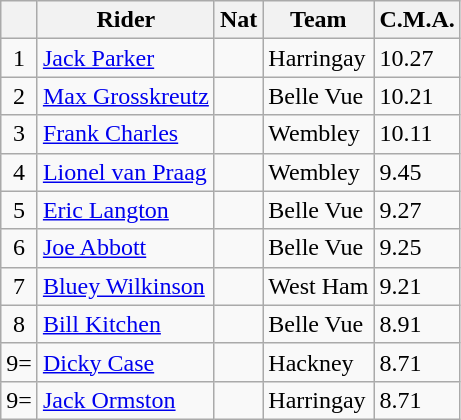<table class=wikitable>
<tr>
<th></th>
<th>Rider</th>
<th>Nat</th>
<th>Team</th>
<th>C.M.A.</th>
</tr>
<tr>
<td align="center">1</td>
<td><a href='#'>Jack Parker</a></td>
<td></td>
<td>Harringay</td>
<td>10.27</td>
</tr>
<tr>
<td align="center">2</td>
<td><a href='#'>Max Grosskreutz</a></td>
<td></td>
<td>Belle Vue</td>
<td>10.21</td>
</tr>
<tr>
<td align="center">3</td>
<td><a href='#'>Frank Charles</a></td>
<td></td>
<td>Wembley</td>
<td>10.11</td>
</tr>
<tr>
<td align="center">4</td>
<td><a href='#'>Lionel van Praag</a></td>
<td></td>
<td>Wembley</td>
<td>9.45</td>
</tr>
<tr>
<td align="center">5</td>
<td><a href='#'>Eric Langton</a></td>
<td></td>
<td>Belle Vue</td>
<td>9.27</td>
</tr>
<tr>
<td align="center">6</td>
<td><a href='#'>Joe Abbott</a></td>
<td></td>
<td>Belle Vue</td>
<td>9.25</td>
</tr>
<tr>
<td align="center">7</td>
<td><a href='#'>Bluey Wilkinson</a></td>
<td></td>
<td>West Ham</td>
<td>9.21</td>
</tr>
<tr>
<td align="center">8</td>
<td><a href='#'>Bill Kitchen</a></td>
<td></td>
<td>Belle Vue</td>
<td>8.91</td>
</tr>
<tr>
<td align="center">9=</td>
<td><a href='#'>Dicky Case</a></td>
<td></td>
<td>Hackney</td>
<td>8.71</td>
</tr>
<tr>
<td align="center">9=</td>
<td><a href='#'>Jack Ormston</a></td>
<td></td>
<td>Harringay</td>
<td>8.71</td>
</tr>
</table>
